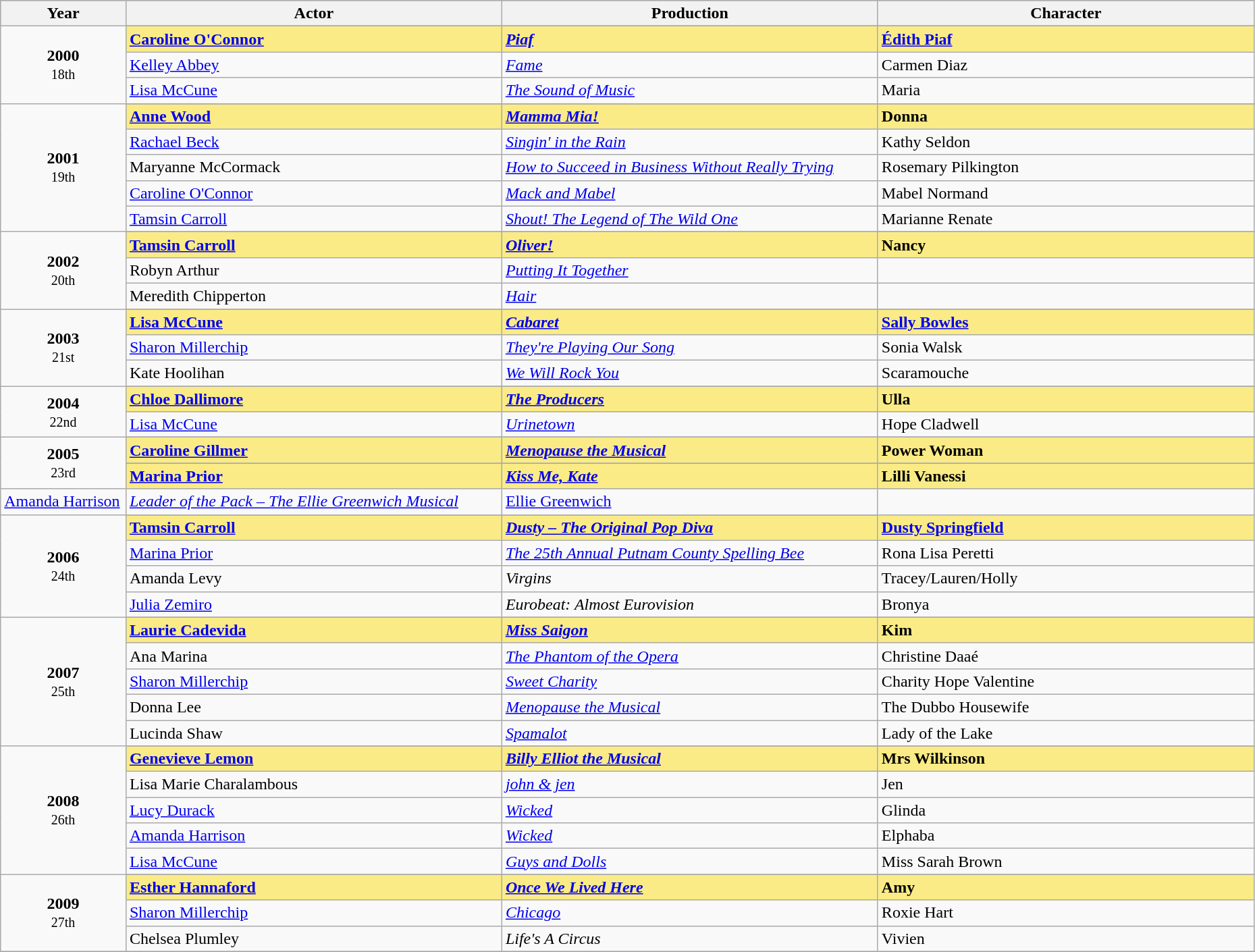<table class="wikitable" style="width:98%;">
<tr style="background:#bebebe;">
<th style="width:10%;">Year</th>
<th style="width:30%;">Actor</th>
<th style="width:30%;">Production</th>
<th style="width:30%;">Character</th>
</tr>
<tr>
<td rowspan=4 style="text-align:center"><strong>2000</strong><br><small>18th</small></td>
</tr>
<tr style="background:#FAEB86">
<td><strong><a href='#'>Caroline O'Connor</a></strong></td>
<td><strong><em><a href='#'>Piaf</a></em></strong></td>
<td><strong><a href='#'>Édith Piaf</a></strong></td>
</tr>
<tr>
<td><a href='#'>Kelley Abbey</a></td>
<td><em><a href='#'>Fame</a></em></td>
<td>Carmen Diaz</td>
</tr>
<tr>
<td><a href='#'>Lisa McCune</a></td>
<td><em><a href='#'>The Sound of Music</a></em></td>
<td>Maria</td>
</tr>
<tr>
<td rowspan=6 style="text-align:center"><strong>2001</strong><br><small>19th</small></td>
</tr>
<tr style="background:#FAEB86">
<td><strong><a href='#'>Anne Wood</a></strong></td>
<td><strong><em><a href='#'>Mamma Mia!</a></em></strong></td>
<td><strong>Donna</strong></td>
</tr>
<tr>
<td><a href='#'>Rachael Beck</a></td>
<td><em><a href='#'>Singin' in the Rain</a></em></td>
<td>Kathy Seldon</td>
</tr>
<tr>
<td>Maryanne McCormack</td>
<td><em><a href='#'>How to Succeed in Business Without Really Trying</a></em></td>
<td>Rosemary Pilkington</td>
</tr>
<tr>
<td><a href='#'>Caroline O'Connor</a></td>
<td><em><a href='#'>Mack and Mabel</a></em></td>
<td>Mabel Normand</td>
</tr>
<tr>
<td><a href='#'>Tamsin Carroll</a></td>
<td><em><a href='#'>Shout! The Legend of The Wild One</a></em></td>
<td>Marianne Renate</td>
</tr>
<tr>
<td rowspan=4 style="text-align:center"><strong>2002</strong><br><small>20th</small></td>
</tr>
<tr style="background:#FAEB86">
<td><strong><a href='#'>Tamsin Carroll</a></strong></td>
<td><strong><em><a href='#'>Oliver!</a></em></strong></td>
<td><strong>Nancy</strong></td>
</tr>
<tr>
<td>Robyn Arthur</td>
<td><em><a href='#'>Putting It Together</a></em></td>
<td></td>
</tr>
<tr>
<td>Meredith Chipperton</td>
<td><em><a href='#'>Hair</a></em></td>
<td></td>
</tr>
<tr>
<td rowspan=4 style="text-align:center"><strong>2003</strong><br><small>21st</small></td>
</tr>
<tr style="background:#FAEB86">
<td><strong><a href='#'>Lisa McCune</a></strong></td>
<td><strong><em><a href='#'>Cabaret</a></em></strong></td>
<td><strong><a href='#'>Sally Bowles</a></strong></td>
</tr>
<tr>
<td><a href='#'>Sharon Millerchip</a></td>
<td><em><a href='#'>They're Playing Our Song</a></em></td>
<td>Sonia Walsk</td>
</tr>
<tr>
<td>Kate Hoolihan</td>
<td><em><a href='#'>We Will Rock You</a></em></td>
<td>Scaramouche</td>
</tr>
<tr>
<td rowspan=3 style="text-align:center"><strong>2004</strong><br><small>22nd</small></td>
</tr>
<tr style="background:#FAEB86">
<td><strong><a href='#'>Chloe Dallimore</a></strong></td>
<td><strong><em><a href='#'>The Producers</a></em></strong></td>
<td><strong>Ulla</strong></td>
</tr>
<tr>
<td><a href='#'>Lisa McCune</a></td>
<td><em><a href='#'>Urinetown</a></em></td>
<td>Hope Cladwell</td>
</tr>
<tr>
<td rowspan=4 style="text-align:center"><strong>2005</strong><br><small>23rd</small></td>
</tr>
<tr style="background:#FAEB86">
<td><strong><a href='#'>Caroline Gillmer</a></strong></td>
<td><strong><em><a href='#'>Menopause the Musical</a></em></strong></td>
<td><strong>Power Woman</strong></td>
</tr>
<tr>
</tr>
<tr style="background:#FAEB86">
<td><strong><a href='#'>Marina Prior</a></strong></td>
<td><strong><em><a href='#'>Kiss Me, Kate</a></em></strong></td>
<td><strong>Lilli Vanessi</strong></td>
</tr>
<tr>
<td><a href='#'>Amanda Harrison</a></td>
<td><em><a href='#'>Leader of the Pack – The Ellie Greenwich Musical</a></em></td>
<td><a href='#'>Ellie Greenwich</a></td>
</tr>
<tr>
<td rowspan=5 style="text-align:center"><strong>2006</strong><br><small>24th</small></td>
</tr>
<tr style="background:#FAEB86">
<td><strong><a href='#'>Tamsin Carroll</a></strong></td>
<td><strong><em><a href='#'>Dusty – The Original Pop Diva</a></em></strong></td>
<td><strong><a href='#'>Dusty Springfield</a></strong></td>
</tr>
<tr>
<td><a href='#'>Marina Prior</a></td>
<td><em><a href='#'>The 25th Annual Putnam County Spelling Bee</a></em></td>
<td>Rona Lisa Peretti</td>
</tr>
<tr>
<td>Amanda Levy</td>
<td><em>Virgins</em></td>
<td>Tracey/Lauren/Holly</td>
</tr>
<tr>
<td><a href='#'>Julia Zemiro</a></td>
<td><em>Eurobeat: Almost Eurovision</em></td>
<td>Bronya</td>
</tr>
<tr>
<td rowspan=6 style="text-align:center"><strong>2007</strong><br><small>25th</small></td>
</tr>
<tr style="background:#FAEB86">
<td><strong><a href='#'>Laurie Cadevida</a></strong></td>
<td><strong><em><a href='#'>Miss Saigon</a></em></strong></td>
<td><strong>Kim</strong></td>
</tr>
<tr>
<td>Ana Marina</td>
<td><em><a href='#'>The Phantom of the Opera</a></em></td>
<td>Christine Daaé</td>
</tr>
<tr>
<td><a href='#'>Sharon Millerchip</a></td>
<td><em><a href='#'>Sweet Charity</a></em></td>
<td>Charity Hope Valentine</td>
</tr>
<tr>
<td>Donna Lee</td>
<td><em><a href='#'>Menopause the Musical</a></em></td>
<td>The Dubbo Housewife</td>
</tr>
<tr>
<td>Lucinda Shaw</td>
<td><em><a href='#'>Spamalot</a></em></td>
<td>Lady of the Lake</td>
</tr>
<tr>
<td rowspan=6 style="text-align:center"><strong>2008</strong><br><small>26th</small></td>
</tr>
<tr style="background:#FAEB86">
<td><strong><a href='#'>Genevieve Lemon</a></strong></td>
<td><strong><em><a href='#'>Billy Elliot the Musical</a></em></strong></td>
<td><strong>Mrs Wilkinson</strong></td>
</tr>
<tr>
<td>Lisa Marie Charalambous</td>
<td><em><a href='#'>john & jen</a></em></td>
<td>Jen</td>
</tr>
<tr>
<td><a href='#'>Lucy Durack</a></td>
<td><em><a href='#'>Wicked</a></em></td>
<td>Glinda</td>
</tr>
<tr>
<td><a href='#'>Amanda Harrison</a></td>
<td><em><a href='#'>Wicked</a></em></td>
<td>Elphaba</td>
</tr>
<tr>
<td><a href='#'>Lisa McCune</a></td>
<td><em><a href='#'>Guys and Dolls</a></em></td>
<td>Miss Sarah Brown</td>
</tr>
<tr>
<td rowspan=4 style="text-align:center"><strong>2009</strong><br><small>27th</small></td>
</tr>
<tr style="background:#FAEB86">
<td><strong><a href='#'>Esther Hannaford</a></strong></td>
<td><strong><em><a href='#'>Once We Lived Here</a></em></strong></td>
<td><strong>Amy</strong></td>
</tr>
<tr>
<td><a href='#'>Sharon Millerchip</a></td>
<td><em><a href='#'>Chicago</a></em></td>
<td>Roxie Hart</td>
</tr>
<tr>
<td>Chelsea Plumley</td>
<td><em>Life's A Circus</em></td>
<td>Vivien</td>
</tr>
<tr>
</tr>
</table>
